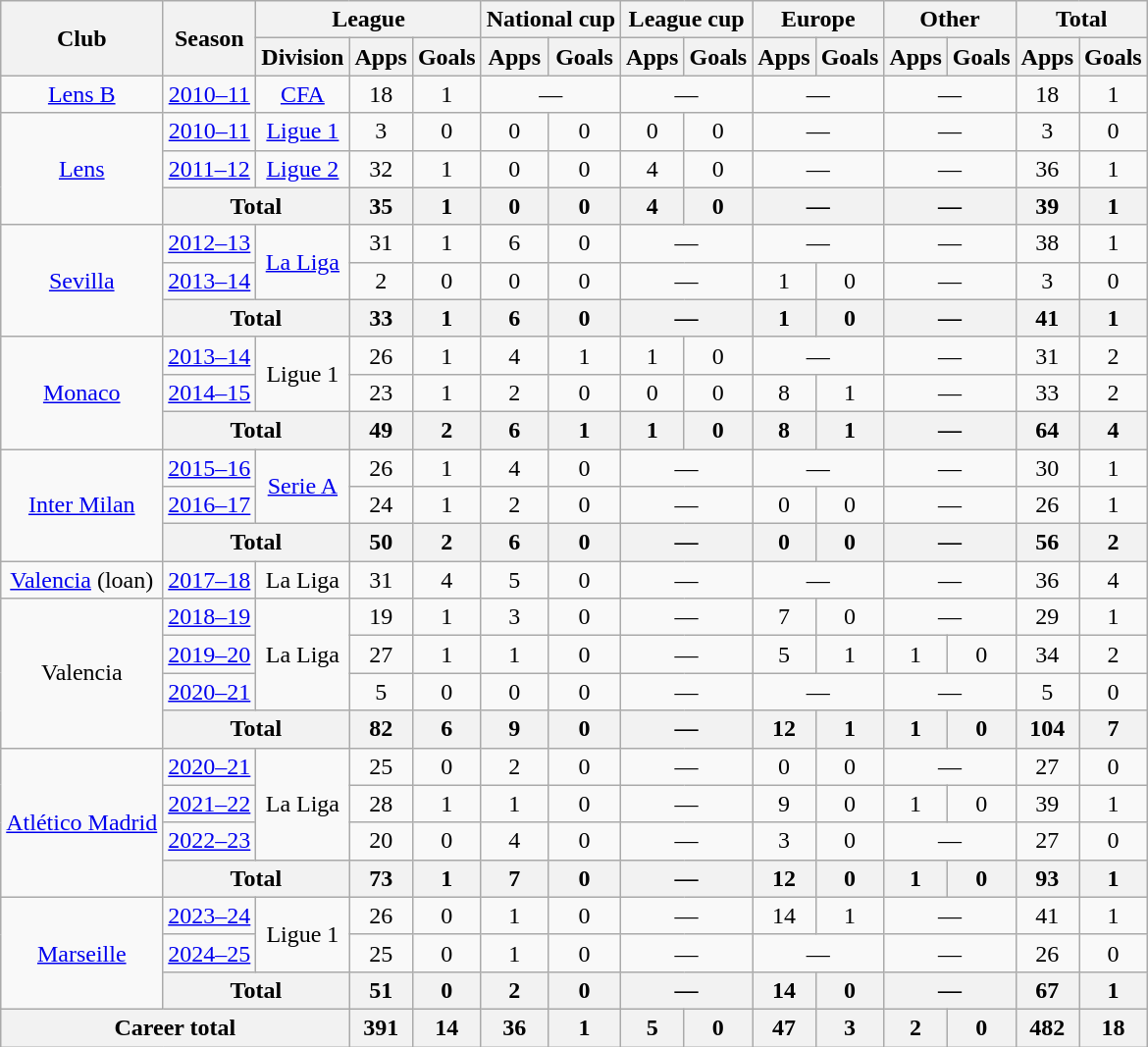<table class="wikitable" style="text-align:center">
<tr>
<th rowspan="2">Club</th>
<th rowspan="2">Season</th>
<th colspan="3">League</th>
<th colspan="2">National cup</th>
<th colspan="2">League cup</th>
<th colspan="2">Europe</th>
<th colspan="2">Other</th>
<th colspan="2">Total</th>
</tr>
<tr>
<th>Division</th>
<th>Apps</th>
<th>Goals</th>
<th>Apps</th>
<th>Goals</th>
<th>Apps</th>
<th>Goals</th>
<th>Apps</th>
<th>Goals</th>
<th>Apps</th>
<th>Goals</th>
<th>Apps</th>
<th>Goals</th>
</tr>
<tr>
<td><a href='#'>Lens B</a></td>
<td><a href='#'>2010–11</a></td>
<td><a href='#'>CFA</a></td>
<td>18</td>
<td>1</td>
<td colspan="2">—</td>
<td colspan="2">—</td>
<td colspan="2">—</td>
<td colspan="2">—</td>
<td>18</td>
<td>1</td>
</tr>
<tr>
<td rowspan="3"><a href='#'>Lens</a></td>
<td><a href='#'>2010–11</a></td>
<td><a href='#'>Ligue 1</a></td>
<td>3</td>
<td>0</td>
<td>0</td>
<td>0</td>
<td>0</td>
<td>0</td>
<td colspan="2">—</td>
<td colspan="2">—</td>
<td>3</td>
<td>0</td>
</tr>
<tr>
<td><a href='#'>2011–12</a></td>
<td><a href='#'>Ligue 2</a></td>
<td>32</td>
<td>1</td>
<td>0</td>
<td>0</td>
<td>4</td>
<td>0</td>
<td colspan="2">—</td>
<td colspan="2">—</td>
<td>36</td>
<td>1</td>
</tr>
<tr>
<th colspan="2">Total</th>
<th>35</th>
<th>1</th>
<th>0</th>
<th>0</th>
<th>4</th>
<th>0</th>
<th colspan="2">—</th>
<th colspan="2">—</th>
<th>39</th>
<th>1</th>
</tr>
<tr>
<td rowspan="3"><a href='#'>Sevilla</a></td>
<td><a href='#'>2012–13</a></td>
<td rowspan="2"><a href='#'>La Liga</a></td>
<td>31</td>
<td>1</td>
<td>6</td>
<td>0</td>
<td colspan="2">—</td>
<td colspan="2">—</td>
<td colspan="2">—</td>
<td>38</td>
<td>1</td>
</tr>
<tr>
<td><a href='#'>2013–14</a></td>
<td>2</td>
<td>0</td>
<td>0</td>
<td>0</td>
<td colspan="2">—</td>
<td>1</td>
<td>0</td>
<td colspan="2">—</td>
<td>3</td>
<td>0</td>
</tr>
<tr>
<th colspan="2">Total</th>
<th>33</th>
<th>1</th>
<th>6</th>
<th>0</th>
<th colspan="2">—</th>
<th>1</th>
<th>0</th>
<th colspan="2">—</th>
<th>41</th>
<th>1</th>
</tr>
<tr>
<td rowspan="3"><a href='#'>Monaco</a></td>
<td><a href='#'>2013–14</a></td>
<td rowspan="2">Ligue 1</td>
<td>26</td>
<td>1</td>
<td>4</td>
<td>1</td>
<td>1</td>
<td>0</td>
<td colspan="2">—</td>
<td colspan="2">—</td>
<td>31</td>
<td>2</td>
</tr>
<tr>
<td><a href='#'>2014–15</a></td>
<td>23</td>
<td>1</td>
<td>2</td>
<td>0</td>
<td>0</td>
<td>0</td>
<td>8</td>
<td>1</td>
<td colspan="2">—</td>
<td>33</td>
<td>2</td>
</tr>
<tr>
<th colspan="2">Total</th>
<th>49</th>
<th>2</th>
<th>6</th>
<th>1</th>
<th>1</th>
<th>0</th>
<th>8</th>
<th>1</th>
<th colspan="2">—</th>
<th>64</th>
<th>4</th>
</tr>
<tr>
<td rowspan="3"><a href='#'>Inter Milan</a></td>
<td><a href='#'>2015–16</a></td>
<td rowspan="2"><a href='#'>Serie A</a></td>
<td>26</td>
<td>1</td>
<td>4</td>
<td>0</td>
<td colspan="2">—</td>
<td colspan="2">—</td>
<td colspan="2">—</td>
<td>30</td>
<td>1</td>
</tr>
<tr>
<td><a href='#'>2016–17</a></td>
<td>24</td>
<td>1</td>
<td>2</td>
<td>0</td>
<td colspan="2">—</td>
<td>0</td>
<td>0</td>
<td colspan="2">—</td>
<td>26</td>
<td>1</td>
</tr>
<tr>
<th colspan="2">Total</th>
<th>50</th>
<th>2</th>
<th>6</th>
<th>0</th>
<th colspan="2">—</th>
<th>0</th>
<th>0</th>
<th colspan="2">—</th>
<th>56</th>
<th>2</th>
</tr>
<tr>
<td><a href='#'>Valencia</a> (loan)</td>
<td><a href='#'>2017–18</a></td>
<td>La Liga</td>
<td>31</td>
<td>4</td>
<td>5</td>
<td>0</td>
<td colspan="2">—</td>
<td colspan="2">—</td>
<td colspan="2">—</td>
<td>36</td>
<td>4</td>
</tr>
<tr>
<td rowspan="4">Valencia</td>
<td><a href='#'>2018–19</a></td>
<td rowspan="3">La Liga</td>
<td>19</td>
<td>1</td>
<td>3</td>
<td>0</td>
<td colspan="2">—</td>
<td>7</td>
<td>0</td>
<td colspan="2">—</td>
<td>29</td>
<td>1</td>
</tr>
<tr>
<td><a href='#'>2019–20</a></td>
<td>27</td>
<td>1</td>
<td>1</td>
<td>0</td>
<td colspan="2">—</td>
<td>5</td>
<td>1</td>
<td>1</td>
<td>0</td>
<td>34</td>
<td>2</td>
</tr>
<tr>
<td><a href='#'>2020–21</a></td>
<td>5</td>
<td>0</td>
<td>0</td>
<td>0</td>
<td colspan="2">—</td>
<td colspan="2">—</td>
<td colspan="2">—</td>
<td>5</td>
<td>0</td>
</tr>
<tr>
<th colspan="2">Total</th>
<th>82</th>
<th>6</th>
<th>9</th>
<th>0</th>
<th colspan="2">—</th>
<th>12</th>
<th>1</th>
<th>1</th>
<th>0</th>
<th>104</th>
<th>7</th>
</tr>
<tr>
<td rowspan="4"><a href='#'>Atlético Madrid</a></td>
<td><a href='#'>2020–21</a></td>
<td rowspan="3">La Liga</td>
<td>25</td>
<td>0</td>
<td>2</td>
<td>0</td>
<td colspan="2">—</td>
<td>0</td>
<td>0</td>
<td colspan="2">—</td>
<td>27</td>
<td>0</td>
</tr>
<tr>
<td><a href='#'>2021–22</a></td>
<td>28</td>
<td>1</td>
<td>1</td>
<td>0</td>
<td colspan="2">—</td>
<td>9</td>
<td>0</td>
<td>1</td>
<td>0</td>
<td>39</td>
<td>1</td>
</tr>
<tr>
<td><a href='#'>2022–23</a></td>
<td>20</td>
<td>0</td>
<td>4</td>
<td>0</td>
<td colspan="2">—</td>
<td>3</td>
<td>0</td>
<td colspan="2">—</td>
<td>27</td>
<td>0</td>
</tr>
<tr>
<th colspan="2">Total</th>
<th>73</th>
<th>1</th>
<th>7</th>
<th>0</th>
<th colspan="2">—</th>
<th>12</th>
<th>0</th>
<th>1</th>
<th>0</th>
<th>93</th>
<th>1</th>
</tr>
<tr>
<td rowspan="3"><a href='#'>Marseille</a></td>
<td><a href='#'>2023–24</a></td>
<td rowspan="2">Ligue 1</td>
<td>26</td>
<td>0</td>
<td>1</td>
<td>0</td>
<td colspan="2">—</td>
<td>14</td>
<td>1</td>
<td colspan="2">—</td>
<td>41</td>
<td>1</td>
</tr>
<tr>
<td><a href='#'>2024–25</a></td>
<td>25</td>
<td>0</td>
<td>1</td>
<td>0</td>
<td colspan="2">—</td>
<td colspan="2">—</td>
<td colspan="2">—</td>
<td>26</td>
<td>0</td>
</tr>
<tr>
<th colspan="2">Total</th>
<th>51</th>
<th>0</th>
<th>2</th>
<th>0</th>
<th colspan="2">—</th>
<th>14</th>
<th>0</th>
<th colspan="2">—</th>
<th>67</th>
<th>1</th>
</tr>
<tr>
<th colspan="3">Career total</th>
<th>391</th>
<th>14</th>
<th>36</th>
<th>1</th>
<th>5</th>
<th>0</th>
<th>47</th>
<th>3</th>
<th>2</th>
<th>0</th>
<th>482</th>
<th>18</th>
</tr>
</table>
